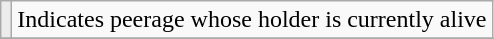<table class="wikitable">
<tr>
<td style="background: #ececec; text-align:center"></td>
<td>Indicates peerage whose holder is currently alive</td>
</tr>
<tr>
</tr>
</table>
